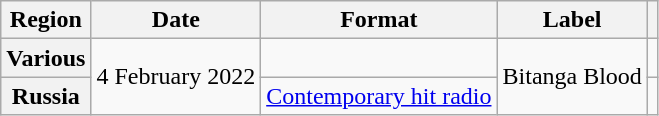<table class="wikitable plainrowheaders">
<tr>
<th scope="col">Region</th>
<th scope="col">Date</th>
<th scope="col">Format</th>
<th scope="col">Label</th>
<th scope="col"></th>
</tr>
<tr>
<th scope="row">Various</th>
<td rowspan="2">4 February 2022</td>
<td></td>
<td rowspan="2">Bitanga Blood</td>
<td align="center"></td>
</tr>
<tr>
<th scope="row">Russia</th>
<td><a href='#'>Contemporary hit radio</a></td>
<td align="center"></td>
</tr>
</table>
